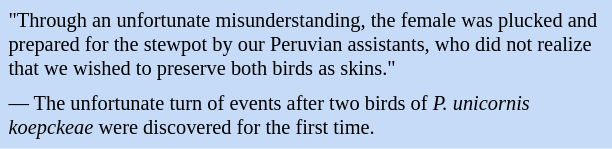<table class="toccolours" style="float: left; margin-left: 1em; margin-right: 2em; font-size: 85%; background:#c6dbf7; color:black; width:30em; max-width: 40%;" cellspacing="5">
<tr>
<td style="text-align: left;">"Through an unfortunate misunderstanding, the female was plucked and prepared for the stewpot by our Peruvian assistants, who did not realize that we wished to preserve both birds as skins."</td>
</tr>
<tr>
<td style="text-align: left;">— The unfortunate turn of events after two birds of <em>P. unicornis koepckeae</em> were discovered for the first time.</td>
</tr>
</table>
